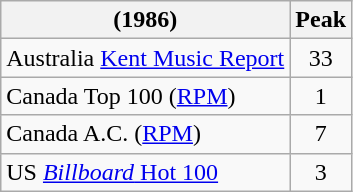<table class="wikitable sortable">
<tr>
<th>(1986)</th>
<th>Peak</th>
</tr>
<tr>
<td>Australia <a href='#'>Kent Music Report</a></td>
<td style="text-align:center;">33</td>
</tr>
<tr>
<td>Canada Top 100 (<a href='#'>RPM</a>)</td>
<td style="text-align:center;">1</td>
</tr>
<tr>
<td>Canada A.C. (<a href='#'>RPM</a>)</td>
<td style="text-align:center;">7</td>
</tr>
<tr>
<td>US <a href='#'><em>Billboard</em> Hot 100</a></td>
<td style="text-align:center;">3</td>
</tr>
</table>
